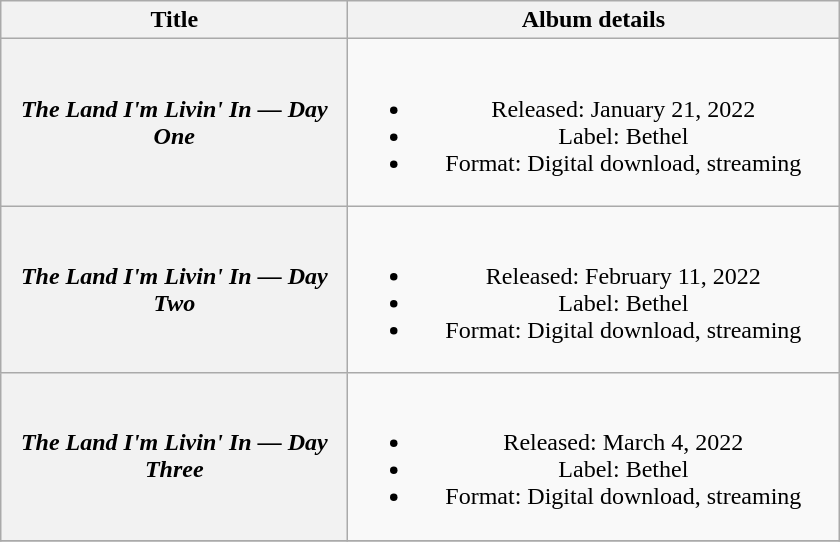<table class="wikitable plainrowheaders" style="text-align:center;">
<tr>
<th scope="col" style="width:14em;">Title</th>
<th scope="col" style="width:20em;">Album details</th>
</tr>
<tr>
<th scope="row"><em>The Land I'm Livin' In — Day One</em></th>
<td><br><ul><li>Released: January 21, 2022</li><li>Label: Bethel</li><li>Format: Digital download, streaming</li></ul></td>
</tr>
<tr>
<th scope="row"><em>The Land I'm Livin' In — Day Two</em></th>
<td><br><ul><li>Released: February 11, 2022</li><li>Label: Bethel</li><li>Format: Digital download, streaming</li></ul></td>
</tr>
<tr>
<th scope="row"><em>The Land I'm Livin' In — Day Three</em></th>
<td><br><ul><li>Released: March 4, 2022</li><li>Label: Bethel</li><li>Format: Digital download, streaming</li></ul></td>
</tr>
<tr>
</tr>
</table>
